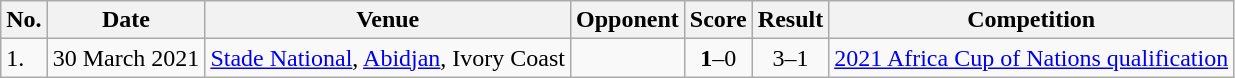<table class=wikitable style="text-align: left;" align=center>
<tr>
<th>No.</th>
<th>Date</th>
<th>Venue</th>
<th>Opponent</th>
<th>Score</th>
<th>Result</th>
<th>Competition</th>
</tr>
<tr>
<td>1.</td>
<td>30 March 2021</td>
<td><a href='#'>Stade National</a>, <a href='#'>Abidjan</a>, Ivory Coast</td>
<td></td>
<td align=center><strong>1</strong>–0</td>
<td align=center>3–1</td>
<td><a href='#'>2021 Africa Cup of Nations qualification</a></td>
</tr>
</table>
